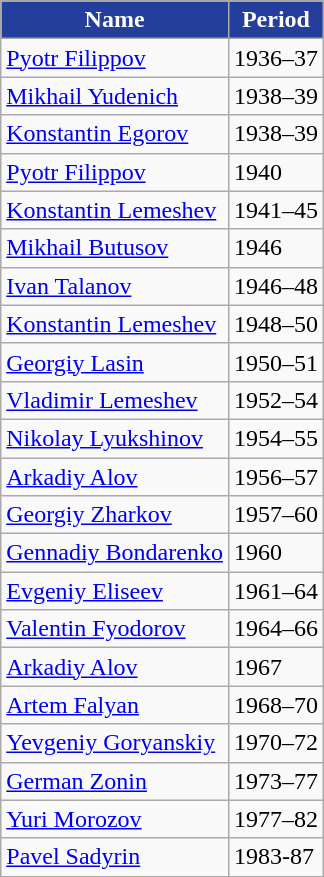<table class="wikitable">
<tr>
<th style="color:#FFFFFF; background:#243e9c;">Name</th>
<th style="color:#FFFFFF; background:#243e9c;">Period</th>
</tr>
<tr>
<td> <a href='#'>Pyotr Filippov</a></td>
<td>1936–37</td>
</tr>
<tr>
<td> <a href='#'>Mikhail Yudenich</a></td>
<td>1938–39</td>
</tr>
<tr>
<td> <a href='#'>Konstantin Egorov</a></td>
<td>1938–39</td>
</tr>
<tr>
<td> <a href='#'>Pyotr Filippov</a></td>
<td>1940</td>
</tr>
<tr>
<td> <a href='#'>Konstantin Lemeshev</a></td>
<td>1941–45</td>
</tr>
<tr>
<td> <a href='#'>Mikhail Butusov</a></td>
<td>1946</td>
</tr>
<tr>
<td> <a href='#'>Ivan Talanov</a></td>
<td>1946–48</td>
</tr>
<tr>
<td> <a href='#'>Konstantin Lemeshev</a></td>
<td>1948–50</td>
</tr>
<tr>
<td> <a href='#'>Georgiy Lasin</a></td>
<td>1950–51</td>
</tr>
<tr>
<td> <a href='#'>Vladimir Lemeshev</a></td>
<td>1952–54</td>
</tr>
<tr>
<td> <a href='#'>Nikolay Lyukshinov</a></td>
<td>1954–55</td>
</tr>
<tr>
<td> <a href='#'>Arkadiy Alov</a></td>
<td>1956–57</td>
</tr>
<tr>
<td> <a href='#'>Georgiy Zharkov</a></td>
<td>1957–60</td>
</tr>
<tr>
<td> <a href='#'>Gennadiy Bondarenko</a></td>
<td>1960</td>
</tr>
<tr>
<td> <a href='#'>Evgeniy Eliseev</a></td>
<td>1961–64</td>
</tr>
<tr>
<td> <a href='#'>Valentin Fyodorov</a></td>
<td>1964–66</td>
</tr>
<tr>
<td> <a href='#'>Arkadiy Alov</a></td>
<td>1967</td>
</tr>
<tr>
<td> <a href='#'>Artem Falyan</a></td>
<td>1968–70</td>
</tr>
<tr>
<td> <a href='#'>Yevgeniy Goryanskiy</a></td>
<td>1970–72</td>
</tr>
<tr>
<td> <a href='#'>German Zonin</a></td>
<td>1973–77</td>
</tr>
<tr>
<td> <a href='#'>Yuri Morozov</a></td>
<td>1977–82</td>
</tr>
<tr>
<td> <a href='#'>Pavel Sadyrin</a></td>
<td>1983-87</td>
</tr>
</table>
